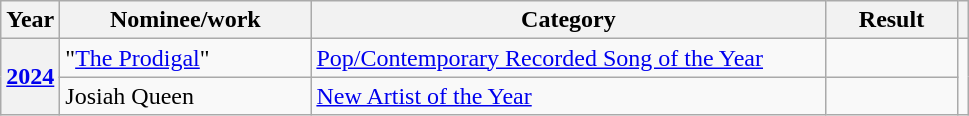<table class="wikitable plainrowheaders">
<tr>
<th>Year</th>
<th style="width:10em;">Nominee/work</th>
<th style="width:21em;">Category</th>
<th style="width:5em;">Result</th>
<th></th>
</tr>
<tr>
<th rowspan="2" scope="row"><a href='#'>2024</a></th>
<td>"<a href='#'>The Prodigal</a>"</td>
<td><a href='#'>Pop/Contemporary Recorded Song of the Year</a></td>
<td></td>
<td rowspan="2"></td>
</tr>
<tr>
<td>Josiah Queen</td>
<td><a href='#'>New Artist of the Year</a></td>
<td></td>
</tr>
</table>
